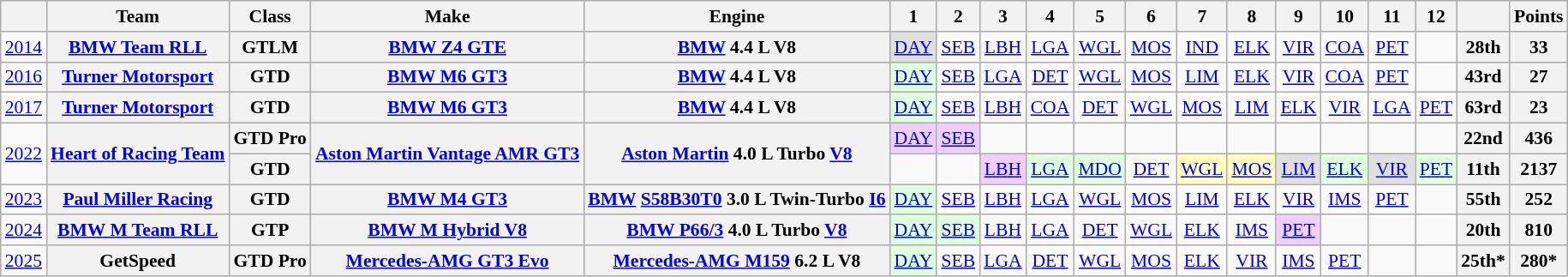<table class="wikitable" style="text-align:center; font-size:90%">
<tr>
<th Year></th>
<th>Team</th>
<th>Class</th>
<th>Make</th>
<th>Engine</th>
<th>1</th>
<th>2</th>
<th>3</th>
<th>4</th>
<th>5</th>
<th>6</th>
<th>7</th>
<th>8</th>
<th>9</th>
<th>10</th>
<th>11</th>
<th>12</th>
<th></th>
<th>Points</th>
</tr>
<tr>
<td><a href='#'>2014</a></td>
<th><a href='#'>BMW Team RLL</a></th>
<th>GTLM</th>
<th><a href='#'>BMW Z4 GTE</a></th>
<th><a href='#'>BMW</a> 4.4 L V8</th>
<td style="background:#DFDFDF;"><a href='#'>DAY</a><br></td>
<td><a href='#'>SEB</a></td>
<td><a href='#'>LBH</a></td>
<td><a href='#'>LGA</a></td>
<td><a href='#'>WGL</a></td>
<td><a href='#'>MOS</a></td>
<td><a href='#'>IND</a></td>
<td><a href='#'>ELK</a></td>
<td><a href='#'>VIR</a></td>
<td><a href='#'>COA</a></td>
<td><a href='#'>PET</a></td>
<td></td>
<th>28th</th>
<th>33</th>
</tr>
<tr>
<td><a href='#'>2016</a></td>
<th><a href='#'>Turner Motorsport</a></th>
<th>GTD</th>
<th><a href='#'>BMW M6 GT3</a></th>
<th><a href='#'>BMW</a> 4.4 L V8</th>
<td style="background:#DFFFDF;"><a href='#'>DAY</a><br></td>
<td><a href='#'>SEB</a><br></td>
<td><a href='#'>LGA</a></td>
<td><a href='#'>DET</a></td>
<td><a href='#'>WGL</a></td>
<td><a href='#'>MOS</a></td>
<td><a href='#'>LIM</a></td>
<td><a href='#'>ELK</a></td>
<td><a href='#'>VIR</a></td>
<td><a href='#'>COA</a></td>
<td><a href='#'>PET</a></td>
<td></td>
<th>43rd</th>
<th>27</th>
</tr>
<tr>
<td><a href='#'>2017</a></td>
<th><a href='#'>Turner Motorsport</a></th>
<th>GTD</th>
<th><a href='#'>BMW M6 GT3</a></th>
<th><a href='#'>BMW</a> 4.4 L V8</th>
<td style="background:#DFFFDF;"><a href='#'>DAY</a><br></td>
<td><a href='#'>SEB</a><br></td>
<td><a href='#'>LBH</a></td>
<td><a href='#'>COA</a></td>
<td><a href='#'>DET</a></td>
<td><a href='#'>WGL</a></td>
<td><a href='#'>MOS</a></td>
<td><a href='#'>LIM</a></td>
<td><a href='#'>ELK</a></td>
<td><a href='#'>VIR</a></td>
<td><a href='#'>LGA</a></td>
<td><a href='#'>PET</a></td>
<th>63rd</th>
<th>23</th>
</tr>
<tr>
<td rowspan=2><a href='#'>2022</a></td>
<th rowspan=2><a href='#'>Heart of Racing Team</a></th>
<th>GTD Pro</th>
<th rowspan=2><a href='#'>Aston Martin Vantage AMR GT3</a></th>
<th rowspan=2><a href='#'>Aston Martin</a> 4.0 L Turbo <a href='#'>V8</a></th>
<td style="background:#EFCFFF;"><a href='#'>DAY</a><br></td>
<td style="background:#EFCFFF;"><a href='#'>SEB</a><br></td>
<td></td>
<td></td>
<td></td>
<td></td>
<td></td>
<td></td>
<td></td>
<td></td>
<td></td>
<td></td>
<th>22nd</th>
<th>436</th>
</tr>
<tr>
<th>GTD</th>
<td></td>
<td></td>
<td style="background:#EFCFFF;"><a href='#'>LBH</a><br></td>
<td style="background:#DFFFDF;"><a href='#'>LGA</a><br></td>
<td style="background:#DFFFDF;"><a href='#'>MDO</a><br></td>
<td><a href='#'>DET</a></td>
<td style="background:#FFFFBF;"><a href='#'>WGL</a><br></td>
<td style="background:#FFFFBF;"><a href='#'>MOS</a><br></td>
<td style="background:#DFDFDF;"><a href='#'>LIM</a><br></td>
<td style="background:#DFFFDF;"><a href='#'>ELK</a><br></td>
<td style="background:#DFDFDF;"><a href='#'>VIR</a><br></td>
<td style="background:#DFFFDF;"><a href='#'>PET</a><br></td>
<th>11th</th>
<th>2137</th>
</tr>
<tr>
<td><a href='#'>2023</a></td>
<th><a href='#'>Paul Miller Racing</a></th>
<th>GTD</th>
<th><a href='#'>BMW M4 GT3</a></th>
<th><a href='#'>BMW</a> <a href='#'>S58B30T0</a> 3.0 L Twin-Turbo <a href='#'>I6</a></th>
<td style="background:#DFFFDF;"><a href='#'>DAY</a><br></td>
<td><a href='#'>SEB</a></td>
<td><a href='#'>LBH</a></td>
<td><a href='#'>LGA</a></td>
<td><a href='#'>WGL</a></td>
<td><a href='#'>MOS</a></td>
<td><a href='#'>LIM</a></td>
<td><a href='#'>ELK</a></td>
<td><a href='#'>VIR</a></td>
<td><a href='#'>IMS</a></td>
<td><a href='#'>PET</a></td>
<td></td>
<th>55th</th>
<th>252</th>
</tr>
<tr>
<td><a href='#'>2024</a></td>
<th><a href='#'>BMW M Team RLL</a></th>
<th>GTP</th>
<th><a href='#'>BMW M Hybrid V8</a></th>
<th><a href='#'>BMW P66/3</a> 4.0 L Turbo <a href='#'>V8</a></th>
<td style="background:#DFFFDF;"><a href='#'>DAY</a><br></td>
<td style="background:#DFFFDF;"><a href='#'>SEB</a><br></td>
<td><a href='#'>LBH</a></td>
<td><a href='#'>LGA</a></td>
<td><a href='#'>DET</a></td>
<td><a href='#'>WGL</a></td>
<td><a href='#'>ELK</a></td>
<td><a href='#'>IMS</a></td>
<td style="background:#EFCFFF;"><a href='#'>PET</a><br></td>
<td></td>
<td></td>
<td></td>
<th>20th</th>
<th>810</th>
</tr>
<tr>
<td><a href='#'>2025</a></td>
<th>GetSpeed</th>
<th>GTD Pro</th>
<th><a href='#'>Mercedes-AMG GT3 Evo</a></th>
<th><a href='#'>Mercedes-AMG M159</a> 6.2 L V8</th>
<td style="background:#DFFFDF;"><a href='#'>DAY</a><br></td>
<td><a href='#'>SEB</a></td>
<td><a href='#'>LGA</a></td>
<td><a href='#'>DET</a></td>
<td style="background:#;"><a href='#'>WGL</a><br></td>
<td><a href='#'>MOS</a></td>
<td><a href='#'>ELK</a></td>
<td><a href='#'>VIR</a></td>
<td style="background:#;"><a href='#'>IMS</a><br></td>
<td style="background:#;"><a href='#'>PET</a><br></td>
<td></td>
<td></td>
<th>25th*</th>
<th>280*</th>
</tr>
</table>
